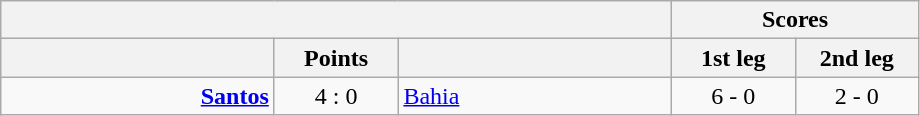<table class="wikitable" style="text-align:center;">
<tr>
<th colspan=3></th>
<th colspan=3>Scores</th>
</tr>
<tr>
<th width="175"></th>
<th width="75">Points</th>
<th width="175"></th>
<th width="75">1st leg</th>
<th width="75">2nd leg</th>
</tr>
<tr>
<td align=right><strong><a href='#'>Santos</a></strong></td>
<td>4 : 0</td>
<td align=left><a href='#'>Bahia</a></td>
<td>6 - 0</td>
<td>2 - 0</td>
</tr>
</table>
